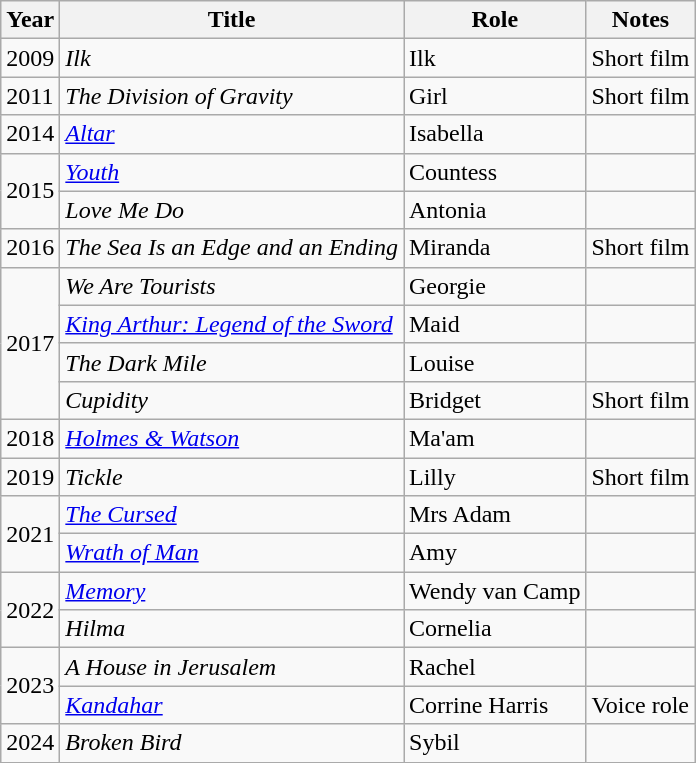<table class="wikitable plainrowheaders sortable">
<tr>
<th scope="col">Year</th>
<th scope="col">Title</th>
<th scope="col">Role</th>
<th scope="col" class="unsortable">Notes</th>
</tr>
<tr>
<td>2009</td>
<td><em>Ilk</em></td>
<td>Ilk</td>
<td>Short film</td>
</tr>
<tr>
<td>2011</td>
<td><em>The Division of Gravity</em></td>
<td>Girl</td>
<td>Short film</td>
</tr>
<tr>
<td>2014</td>
<td><em><a href='#'>Altar</a></em></td>
<td>Isabella</td>
<td></td>
</tr>
<tr>
<td rowspan="2">2015</td>
<td><em><a href='#'>Youth</a></em></td>
<td>Countess</td>
<td></td>
</tr>
<tr>
<td><em>Love Me Do</em></td>
<td>Antonia</td>
<td></td>
</tr>
<tr>
<td>2016</td>
<td><em>The Sea Is an Edge and an Ending</em></td>
<td>Miranda</td>
<td>Short film</td>
</tr>
<tr>
<td rowspan="4">2017</td>
<td><em>We Are Tourists</em></td>
<td>Georgie</td>
<td></td>
</tr>
<tr>
<td><em><a href='#'>King Arthur: Legend of the Sword</a></em></td>
<td>Maid</td>
<td></td>
</tr>
<tr>
<td><em>The Dark Mile</em></td>
<td>Louise</td>
<td></td>
</tr>
<tr>
<td><em>Cupidity</em></td>
<td>Bridget</td>
<td>Short film</td>
</tr>
<tr>
<td>2018</td>
<td><em><a href='#'>Holmes & Watson</a></em></td>
<td>Ma'am</td>
<td></td>
</tr>
<tr>
<td>2019</td>
<td><em>Tickle</em></td>
<td>Lilly</td>
<td>Short film</td>
</tr>
<tr>
<td rowspan="2">2021</td>
<td><em><a href='#'>The Cursed</a></em></td>
<td>Mrs Adam</td>
<td></td>
</tr>
<tr>
<td><em><a href='#'>Wrath of Man</a></em></td>
<td>Amy</td>
<td></td>
</tr>
<tr>
<td rowspan="2">2022</td>
<td><em><a href='#'>Memory</a></em></td>
<td>Wendy van Camp</td>
<td></td>
</tr>
<tr>
<td><em>Hilma</em></td>
<td>Cornelia</td>
<td></td>
</tr>
<tr>
<td rowspan="2">2023</td>
<td><em>A House in Jerusalem</em></td>
<td>Rachel</td>
<td></td>
</tr>
<tr>
<td><em><a href='#'>Kandahar</a></em></td>
<td>Corrine Harris</td>
<td>Voice role</td>
</tr>
<tr>
<td rowspan="2">2024</td>
<td><em>Broken Bird</em></td>
<td>Sybil</td>
</tr>
<tr>
</tr>
</table>
